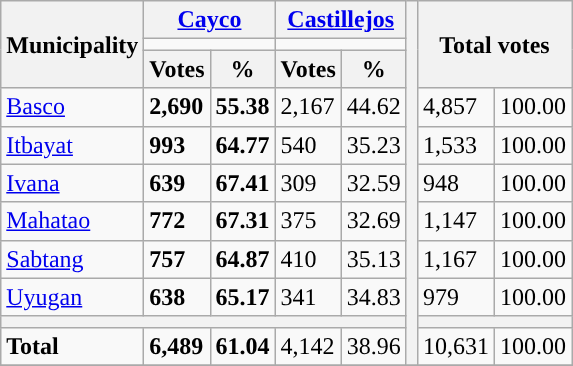<table class="wikitable" style="text-align=center">
<tr>
<th rowspan="3">Municipality</th>
<th colspan="2"><a href='#'>Cayco</a></th>
<th colspan="2"><a href='#'>Castillejos</a></th>
<th rowspan="11"></th>
<th colspan="3" rowspan="3">Total votes</th>
</tr>
<tr>
<td colspan="2" style="background:"></td>
<td colspan="2" style="background:"></td>
</tr>
<tr>
<th>Votes</th>
<th>%</th>
<th>Votes</th>
<th>%</th>
</tr>
<tr>
<td align="left"><a href='#'>Basco</a></td>
<td style="background:"><strong>2,690</strong></td>
<td style="background:"><strong>55.38</strong></td>
<td>2,167</td>
<td>44.62</td>
<td>4,857</td>
<td>100.00</td>
</tr>
<tr>
<td align="left"><a href='#'>Itbayat</a></td>
<td style="background:"><strong>993</strong></td>
<td style="background:"><strong>64.77</strong></td>
<td>540</td>
<td>35.23</td>
<td>1,533</td>
<td>100.00</td>
</tr>
<tr>
<td align="left"><a href='#'>Ivana</a></td>
<td style="background:"><strong>639</strong></td>
<td style="background:"><strong>67.41</strong></td>
<td>309</td>
<td>32.59</td>
<td>948</td>
<td>100.00</td>
</tr>
<tr>
<td align="left"><a href='#'>Mahatao</a></td>
<td style="background:"><strong>772</strong></td>
<td style="background:"><strong>67.31</strong></td>
<td>375</td>
<td>32.69</td>
<td>1,147</td>
<td>100.00</td>
</tr>
<tr>
<td align="left"><a href='#'>Sabtang</a></td>
<td style="background:"><strong>757</strong></td>
<td style="background:"><strong>64.87</strong></td>
<td>410</td>
<td>35.13</td>
<td>1,167</td>
<td>100.00</td>
</tr>
<tr>
<td align="left"><a href='#'>Uyugan</a></td>
<td style="background:"><strong>638</strong></td>
<td style="background:"><strong>65.17</strong></td>
<td>341</td>
<td>34.83</td>
<td>979</td>
<td>100.00</td>
</tr>
<tr>
<th colspan="5"></th>
<th colspan="2"></th>
</tr>
<tr>
<td align="left"><strong>Total</strong></td>
<td style="background:"><strong>6,489</strong></td>
<td style="background:"><strong>61.04</strong></td>
<td>4,142</td>
<td>38.96</td>
<td>10,631</td>
<td>100.00</td>
</tr>
<tr>
</tr>
</table>
